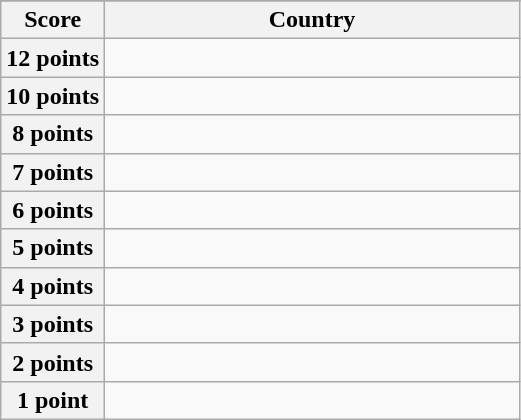<table class="wikitable">
<tr>
</tr>
<tr>
<th scope="col" width="20%">Score</th>
<th scope="col">Country</th>
</tr>
<tr>
<th scope="row">12 points</th>
<td></td>
</tr>
<tr>
<th scope="row">10 points</th>
<td></td>
</tr>
<tr>
<th scope="row">8 points</th>
<td></td>
</tr>
<tr>
<th scope="row">7 points</th>
<td></td>
</tr>
<tr>
<th scope="row">6 points</th>
<td></td>
</tr>
<tr>
<th scope="row">5 points</th>
<td></td>
</tr>
<tr>
<th scope="row">4 points</th>
<td></td>
</tr>
<tr>
<th scope="row">3 points</th>
<td></td>
</tr>
<tr>
<th scope="row">2 points</th>
<td></td>
</tr>
<tr>
<th scope="row">1 point</th>
<td></td>
</tr>
</table>
